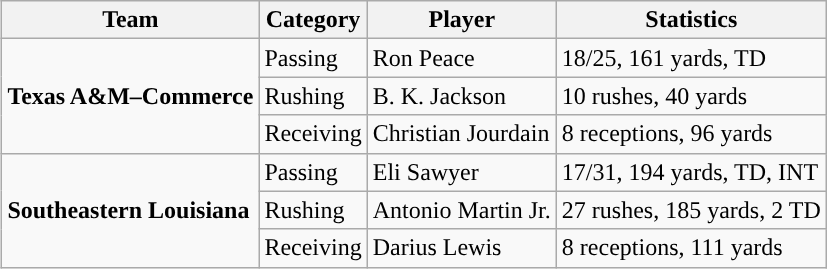<table class="wikitable" style="float: right;">
<tr>
<th>Team</th>
<th>Category</th>
<th>Player</th>
<th>Statistics</th>
</tr>
<tr>
<td rowspan=3><strong>Texas A&M–Commerce</strong></td>
<td>Passing</td>
<td>Ron Peace</td>
<td>18/25, 161 yards, TD</td>
</tr>
<tr>
<td>Rushing</td>
<td>B. K. Jackson</td>
<td>10 rushes, 40 yards</td>
</tr>
<tr>
<td>Receiving</td>
<td>Christian Jourdain</td>
<td>8 receptions, 96 yards</td>
</tr>
<tr>
<td rowspan=3><strong>Southeastern Louisiana</strong></td>
<td>Passing</td>
<td>Eli Sawyer</td>
<td>17/31, 194 yards, TD, INT</td>
</tr>
<tr>
<td>Rushing</td>
<td>Antonio Martin Jr.</td>
<td>27 rushes, 185 yards, 2 TD</td>
</tr>
<tr>
<td>Receiving</td>
<td>Darius Lewis</td>
<td>8 receptions, 111 yards</td>
</tr>
</table>
